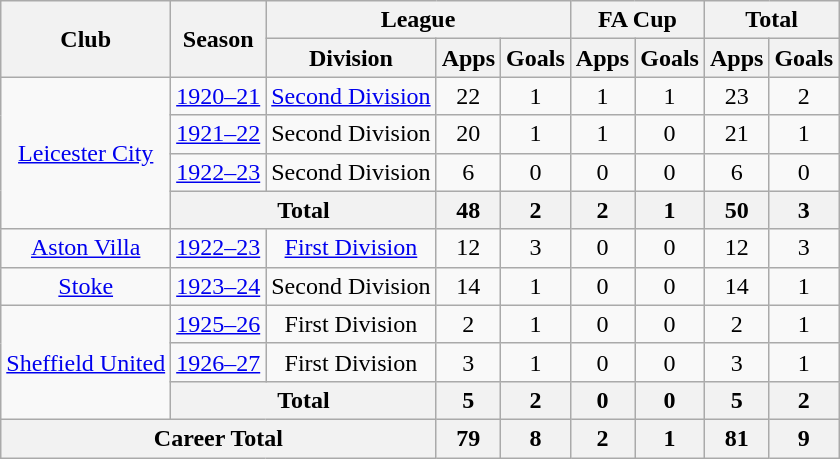<table class="wikitable" style="text-align: center;">
<tr>
<th rowspan="2">Club</th>
<th rowspan="2">Season</th>
<th colspan="3">League</th>
<th colspan="2">FA Cup</th>
<th colspan="2">Total</th>
</tr>
<tr>
<th>Division</th>
<th>Apps</th>
<th>Goals</th>
<th>Apps</th>
<th>Goals</th>
<th>Apps</th>
<th>Goals</th>
</tr>
<tr>
<td rowspan="4"><a href='#'>Leicester City</a></td>
<td><a href='#'>1920–21</a></td>
<td><a href='#'>Second Division</a></td>
<td>22</td>
<td>1</td>
<td>1</td>
<td>1</td>
<td>23</td>
<td>2</td>
</tr>
<tr>
<td><a href='#'>1921–22</a></td>
<td>Second Division</td>
<td>20</td>
<td>1</td>
<td>1</td>
<td>0</td>
<td>21</td>
<td>1</td>
</tr>
<tr>
<td><a href='#'>1922–23</a></td>
<td>Second Division</td>
<td>6</td>
<td>0</td>
<td>0</td>
<td>0</td>
<td>6</td>
<td>0</td>
</tr>
<tr>
<th colspan=2>Total</th>
<th>48</th>
<th>2</th>
<th>2</th>
<th>1</th>
<th>50</th>
<th>3</th>
</tr>
<tr>
<td><a href='#'>Aston Villa</a></td>
<td><a href='#'>1922–23</a></td>
<td><a href='#'>First Division</a></td>
<td>12</td>
<td>3</td>
<td>0</td>
<td>0</td>
<td>12</td>
<td>3</td>
</tr>
<tr>
<td><a href='#'>Stoke</a></td>
<td><a href='#'>1923–24</a></td>
<td>Second Division</td>
<td>14</td>
<td>1</td>
<td>0</td>
<td>0</td>
<td>14</td>
<td>1</td>
</tr>
<tr>
<td rowspan="3"><a href='#'>Sheffield United</a></td>
<td><a href='#'>1925–26</a></td>
<td>First Division</td>
<td>2</td>
<td>1</td>
<td>0</td>
<td>0</td>
<td>2</td>
<td>1</td>
</tr>
<tr>
<td><a href='#'>1926–27</a></td>
<td>First Division</td>
<td>3</td>
<td>1</td>
<td>0</td>
<td>0</td>
<td>3</td>
<td>1</td>
</tr>
<tr>
<th colspan=2>Total</th>
<th>5</th>
<th>2</th>
<th>0</th>
<th>0</th>
<th>5</th>
<th>2</th>
</tr>
<tr>
<th colspan="3">Career Total</th>
<th>79</th>
<th>8</th>
<th>2</th>
<th>1</th>
<th>81</th>
<th>9</th>
</tr>
</table>
